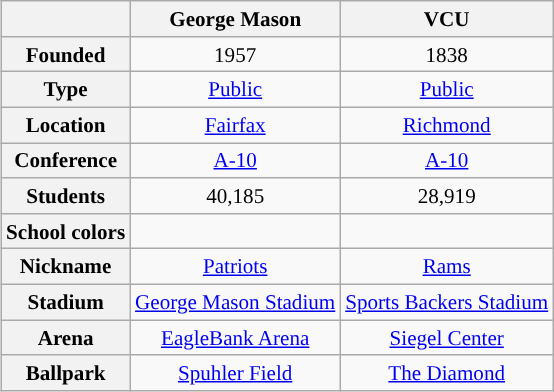<table class="wikitable" style="float:right; clear:right; margin-left:1em; font-size:88%;">
<tr>
<th></th>
<th>George Mason</th>
<th>VCU</th>
</tr>
<tr>
<th scope=row>Founded</th>
<td align=center>1957</td>
<td align=center>1838</td>
</tr>
<tr>
<th scope=row>Type</th>
<td align=center><a href='#'>Public</a></td>
<td align=center><a href='#'>Public</a></td>
</tr>
<tr>
<th scope=row>Location</th>
<td align=center><a href='#'>Fairfax</a></td>
<td align=center><a href='#'>Richmond</a></td>
</tr>
<tr>
<th scope=row>Conference</th>
<td align=center><a href='#'>A-10</a></td>
<td align=center><a href='#'>A-10</a></td>
</tr>
<tr>
<th scope=row>Students</th>
<td align=center>40,185</td>
<td align=center>28,919</td>
</tr>
<tr>
<th scope=row>School colors</th>
<td align=center> </td>
<td align=center> </td>
</tr>
<tr>
<th scope=row>Nickname</th>
<td align=center><a href='#'>Patriots</a></td>
<td align=center><a href='#'>Rams</a></td>
</tr>
<tr>
<th scope=row>Stadium</th>
<td align=center><a href='#'>George Mason Stadium</a></td>
<td align=center><a href='#'>Sports Backers Stadium</a></td>
</tr>
<tr>
<th scope=row>Arena</th>
<td align=center><a href='#'>EagleBank Arena</a></td>
<td align=center><a href='#'>Siegel Center</a></td>
</tr>
<tr>
<th scope=row>Ballpark</th>
<td align=center><a href='#'>Spuhler Field</a></td>
<td align=center><a href='#'>The Diamond</a></td>
</tr>
</table>
